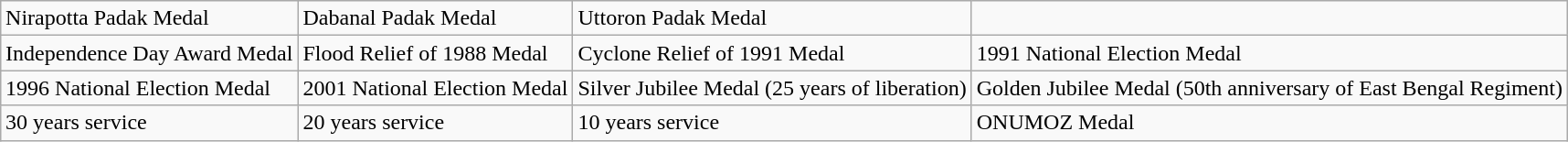<table class="wikitable" style="margin:1em auto;">
<tr>
<td>Nirapotta Padak Medal</td>
<td>Dabanal Padak Medal</td>
<td>Uttoron Padak Medal</td>
</tr>
<tr>
<td>Independence Day Award Medal</td>
<td>Flood Relief of 1988 Medal</td>
<td>Cyclone Relief of 1991 Medal</td>
<td>1991 National Election Medal</td>
</tr>
<tr>
<td>1996 National Election Medal</td>
<td>2001 National Election Medal</td>
<td>Silver Jubilee Medal (25 years of liberation)</td>
<td>Golden Jubilee Medal (50th anniversary of East Bengal Regiment)</td>
</tr>
<tr>
<td>30 years service</td>
<td>20 years service</td>
<td>10 years service</td>
<td>ONUMOZ Medal</td>
</tr>
</table>
